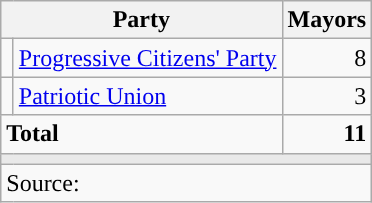<table class="wikitable" style="text-align:right">
<tr>
<th colspan="2">Party</th>
<th>Mayors</th>
</tr>
<tr>
<td width="1"></td>
<td align="left"><a href='#'>Progressive Citizens' Party</a></td>
<td>8</td>
</tr>
<tr>
<td width="1"></td>
<td align="left"><a href='#'>Patriotic Union</a></td>
<td>3</td>
</tr>
<tr>
<td colspan="2" align="left"><strong>Total</strong></td>
<td><strong>11</strong></td>
</tr>
<tr>
<td colspan="3" style="color:inherit;background:#E9E9E9"></td>
</tr>
<tr>
<td colspan="3" align="left">Source: </td>
</tr>
</table>
